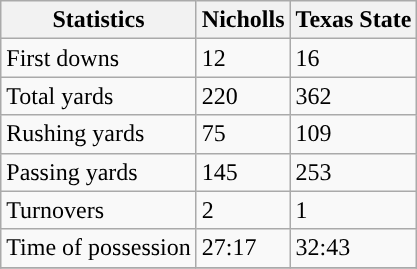<table class="wikitable">
<tr>
<th>Statistics</th>
<th>Nicholls</th>
<th>Texas State</th>
</tr>
<tr>
<td>First downs</td>
<td>12</td>
<td>16</td>
</tr>
<tr>
<td>Total yards</td>
<td>220</td>
<td>362</td>
</tr>
<tr>
<td>Rushing yards</td>
<td>75</td>
<td>109</td>
</tr>
<tr>
<td>Passing yards</td>
<td>145</td>
<td>253</td>
</tr>
<tr>
<td>Turnovers</td>
<td>2</td>
<td>1</td>
</tr>
<tr>
<td>Time of possession</td>
<td>27:17</td>
<td>32:43</td>
</tr>
<tr>
</tr>
</table>
